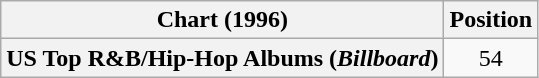<table class="wikitable plainrowheaders" style="text-align:center">
<tr>
<th scope="col">Chart (1996)</th>
<th scope="col">Position</th>
</tr>
<tr>
<th scope="row">US Top R&B/Hip-Hop Albums (<em>Billboard</em>)</th>
<td>54</td>
</tr>
</table>
